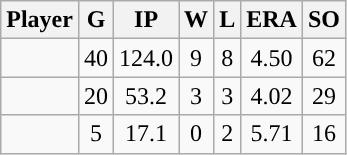<table class="wikitable sortable">
<tr>
<th>Player</th>
<th>G</th>
<th>IP</th>
<th>W</th>
<th>L</th>
<th>ERA</th>
<th>SO</th>
</tr>
<tr align="center">
<td></td>
<td>40</td>
<td>124.0</td>
<td>9</td>
<td>8</td>
<td>4.50</td>
<td>62</td>
</tr>
<tr align="center">
<td></td>
<td>20</td>
<td>53.2</td>
<td>3</td>
<td>3</td>
<td>4.02</td>
<td>29</td>
</tr>
<tr align="center">
<td></td>
<td>5</td>
<td>17.1</td>
<td>0</td>
<td>2</td>
<td>5.71</td>
<td>16</td>
</tr>
</table>
